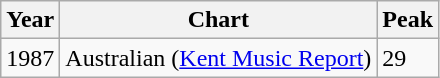<table class="wikitable">
<tr>
<th>Year</th>
<th>Chart</th>
<th>Peak</th>
</tr>
<tr>
<td>1987</td>
<td>Australian (<a href='#'>Kent Music Report</a>)</td>
<td>29</td>
</tr>
</table>
